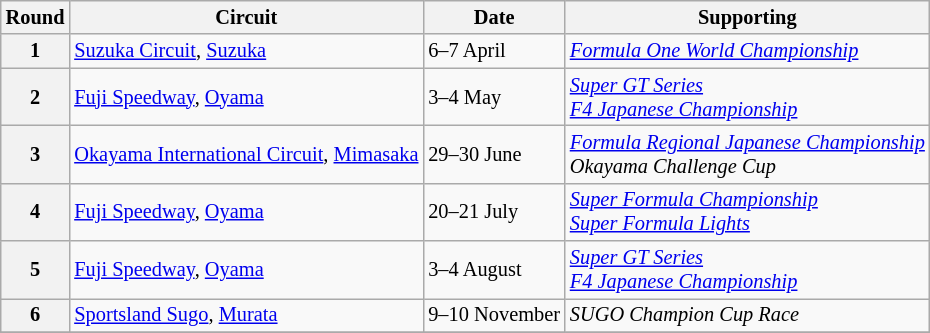<table class="wikitable" style="font-size: 85%;">
<tr>
<th>Round</th>
<th>Circuit</th>
<th>Date</th>
<th>Supporting</th>
</tr>
<tr>
<th>1</th>
<td> <a href='#'>Suzuka Circuit</a>, <a href='#'>Suzuka</a></td>
<td>6–7 April</td>
<td><em><a href='#'>Formula One World Championship</a></em></td>
</tr>
<tr>
<th>2</th>
<td> <a href='#'>Fuji Speedway</a>, <a href='#'>Oyama</a></td>
<td>3–4 May</td>
<td><em><a href='#'>Super GT Series</a><br><a href='#'>F4 Japanese Championship</a></em></td>
</tr>
<tr>
<th>3</th>
<td> <a href='#'>Okayama International Circuit</a>, <a href='#'>Mimasaka</a></td>
<td>29–30 June</td>
<td><em><a href='#'>Formula Regional Japanese Championship</a><br>Okayama Challenge Cup</em></td>
</tr>
<tr>
<th>4</th>
<td> <a href='#'>Fuji Speedway</a>, <a href='#'>Oyama</a></td>
<td>20–21 July</td>
<td><em><a href='#'>Super Formula Championship</a><br><a href='#'>Super Formula Lights</a></em></td>
</tr>
<tr>
<th>5</th>
<td> <a href='#'>Fuji Speedway</a>, <a href='#'>Oyama</a></td>
<td>3–4 August</td>
<td><em><a href='#'>Super GT Series</a><br><a href='#'>F4 Japanese Championship</a></em></td>
</tr>
<tr>
<th>6</th>
<td> <a href='#'>Sportsland Sugo</a>, <a href='#'>Murata</a></td>
<td>9–10 November</td>
<td><em>SUGO Champion Cup Race</em></td>
</tr>
<tr>
</tr>
</table>
